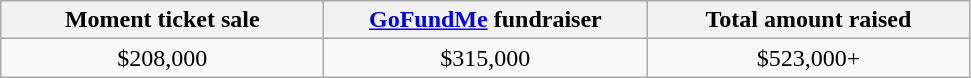<table class="wikitable plainrowheaders" style="text-align:center">
<tr>
<th scope="col" style="width:13em;">Moment ticket sale</th>
<th scope="col" style="width:13em;"><a href='#'>GoFundMe</a> fundraiser</th>
<th scope="col" style="width:13em;">Total amount raised</th>
</tr>
<tr>
<td>$208,000</td>
<td>$315,000</td>
<td>$523,000+</td>
</tr>
</table>
